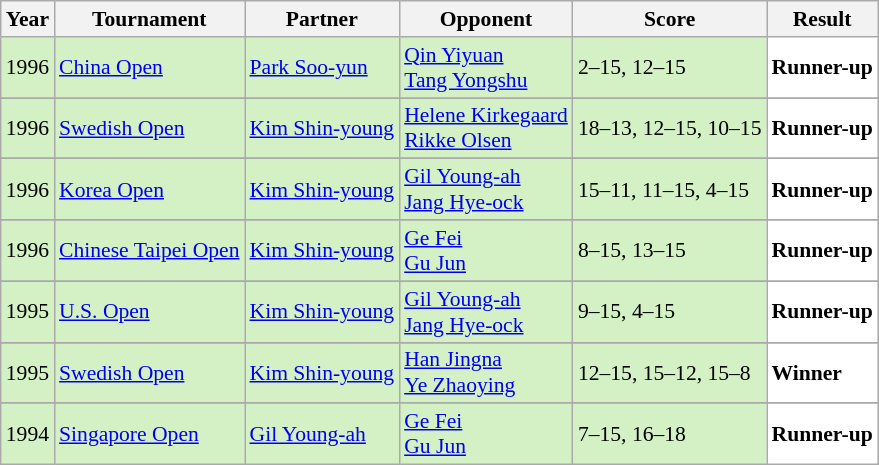<table class="sortable wikitable" style="font-size: 90%;">
<tr>
<th>Year</th>
<th>Tournament</th>
<th>Partner</th>
<th>Opponent</th>
<th>Score</th>
<th>Result</th>
</tr>
<tr style="background:#D4F1C5">
<td align="center">1996</td>
<td align="left"><a href='#'>China Open</a></td>
<td align="left"> <a href='#'>Park Soo-yun</a></td>
<td align="left"> <a href='#'>Qin Yiyuan</a> <br>  <a href='#'>Tang Yongshu</a></td>
<td align="left">2–15, 12–15</td>
<td style="text-align:left; background:white"> <strong>Runner-up</strong></td>
</tr>
<tr>
</tr>
<tr style="background:#D4F1C5">
<td align="center">1996</td>
<td align="left"><a href='#'>Swedish Open</a></td>
<td align="left"> <a href='#'>Kim Shin-young</a></td>
<td align="left"> <a href='#'>Helene Kirkegaard</a> <br>  <a href='#'>Rikke Olsen</a></td>
<td align="left">18–13, 12–15, 10–15</td>
<td style="text-align:left; background:white"> <strong>Runner-up</strong></td>
</tr>
<tr>
</tr>
<tr style="background:#D4F1C5">
<td align="center">1996</td>
<td align="left"><a href='#'>Korea Open</a></td>
<td align="left"> <a href='#'>Kim Shin-young</a></td>
<td align="left"> <a href='#'>Gil Young-ah</a> <br>  <a href='#'>Jang Hye-ock</a></td>
<td align="left">15–11, 11–15, 4–15</td>
<td style="text-align:left; background:white"> <strong>Runner-up</strong></td>
</tr>
<tr>
</tr>
<tr style="background:#D4F1C5">
<td align="center">1996</td>
<td align="left"><a href='#'>Chinese Taipei Open</a></td>
<td align="left"> <a href='#'>Kim Shin-young</a></td>
<td align="left"> <a href='#'>Ge Fei</a> <br>  <a href='#'>Gu Jun</a></td>
<td align="left">8–15, 13–15</td>
<td style="text-align:left; background:white"> <strong>Runner-up</strong></td>
</tr>
<tr>
</tr>
<tr style="background:#D4F1C5">
<td align="center">1995</td>
<td align="left"><a href='#'>U.S. Open</a></td>
<td align="left"> <a href='#'>Kim Shin-young</a></td>
<td align="left"> <a href='#'>Gil Young-ah</a> <br>  <a href='#'>Jang Hye-ock</a></td>
<td align="left">9–15, 4–15</td>
<td style="text-align:left; background:white"> <strong>Runner-up</strong></td>
</tr>
<tr>
</tr>
<tr style="background:#D4F1C5">
<td align="center">1995</td>
<td align="left"><a href='#'>Swedish Open</a></td>
<td align="left"> <a href='#'>Kim Shin-young</a></td>
<td align="left"> <a href='#'>Han Jingna</a> <br>  <a href='#'>Ye Zhaoying</a></td>
<td align="left">12–15, 15–12, 15–8</td>
<td style="text-align:left; background:white"> <strong>Winner</strong></td>
</tr>
<tr>
</tr>
<tr style="background:#D4F1C5">
<td align="center">1994</td>
<td align="left"><a href='#'>Singapore Open</a></td>
<td align="left"> <a href='#'>Gil Young-ah</a></td>
<td align="left"> <a href='#'>Ge Fei</a> <br>  <a href='#'>Gu Jun</a></td>
<td align="left">7–15, 16–18</td>
<td style="text-align:left; background:white"> <strong>Runner-up</strong></td>
</tr>
</table>
